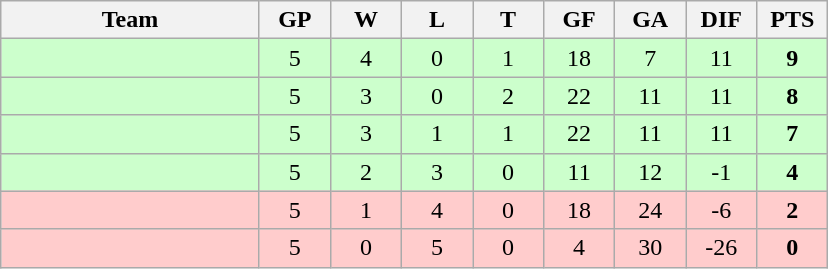<table class="wikitable" style="text-align:center;">
<tr>
<th width=165>Team</th>
<th width=40>GP</th>
<th width=40>W</th>
<th width=40>L</th>
<th width=40>T</th>
<th width=40>GF</th>
<th width=40>GA</th>
<th width=40>DIF</th>
<th width=40>PTS</th>
</tr>
<tr style="background:#ccffcc;">
<td style="text-align:left;"></td>
<td>5</td>
<td>4</td>
<td>0</td>
<td>1</td>
<td>18</td>
<td>7</td>
<td>11</td>
<td><strong>9</strong></td>
</tr>
<tr style="background:#ccffcc;">
<td style="text-align:left;"></td>
<td>5</td>
<td>3</td>
<td>0</td>
<td>2</td>
<td>22</td>
<td>11</td>
<td>11</td>
<td><strong>8</strong></td>
</tr>
<tr style="background:#ccffcc;">
<td style="text-align:left;"></td>
<td>5</td>
<td>3</td>
<td>1</td>
<td>1</td>
<td>22</td>
<td>11</td>
<td>11</td>
<td><strong>7</strong></td>
</tr>
<tr style="background:#ccffcc;">
<td style="text-align:left;"></td>
<td>5</td>
<td>2</td>
<td>3</td>
<td>0</td>
<td>11</td>
<td>12</td>
<td>-1</td>
<td><strong>4</strong></td>
</tr>
<tr style="background:#ffcccc;">
<td style="text-align:left;"></td>
<td>5</td>
<td>1</td>
<td>4</td>
<td>0</td>
<td>18</td>
<td>24</td>
<td>-6</td>
<td><strong>2</strong></td>
</tr>
<tr style="background:#ffcccc;">
<td style="text-align:left;"></td>
<td>5</td>
<td>0</td>
<td>5</td>
<td>0</td>
<td>4</td>
<td>30</td>
<td>-26</td>
<td><strong>0</strong></td>
</tr>
</table>
